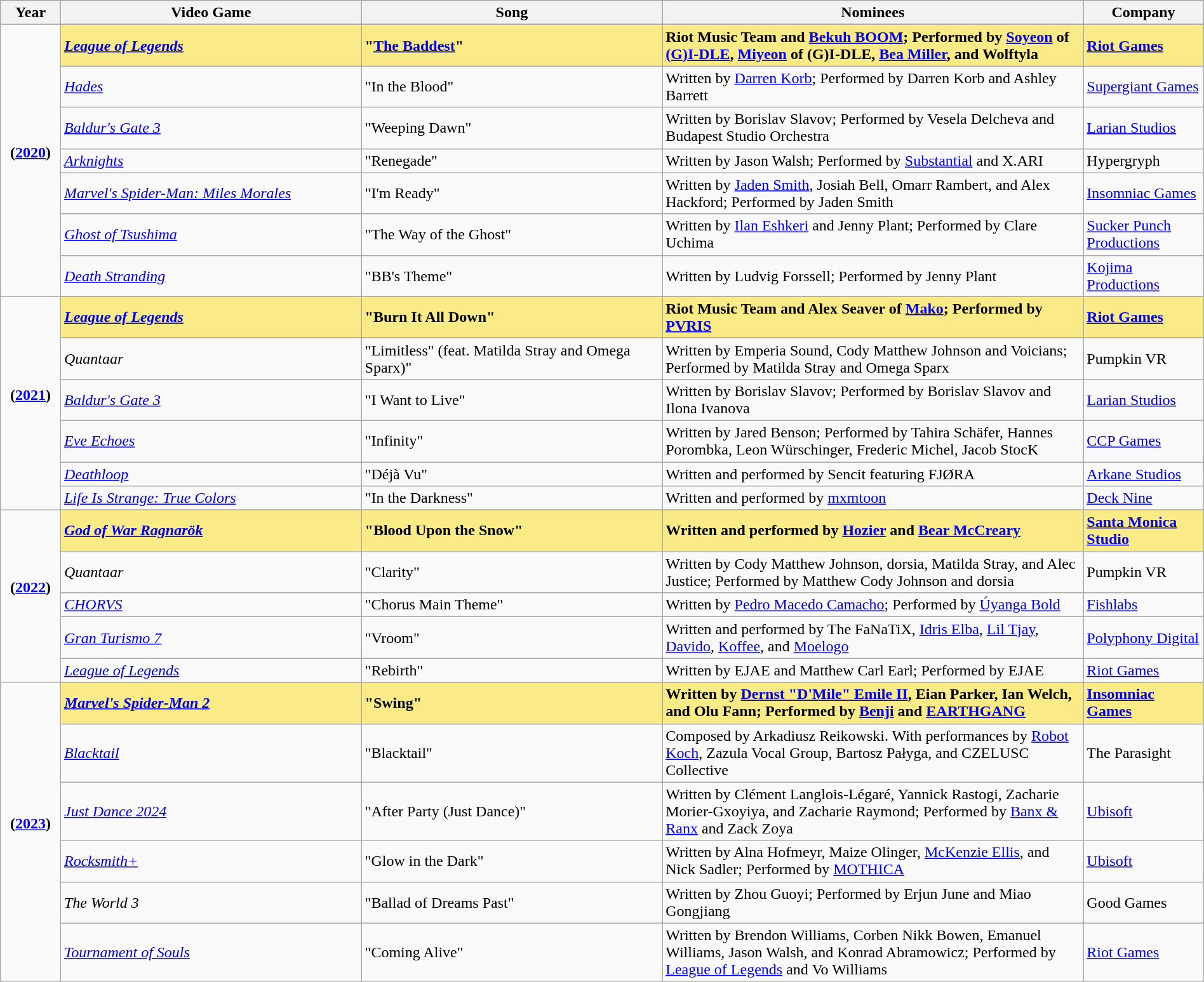<table class="wikitable" style="width:100%">
<tr bgcolor="#bebebe">
<th width="5%">Year</th>
<th width="25%">Video Game</th>
<th width="25%">Song</th>
<th width="35%">Nominees</th>
<th width="25%">Company</th>
</tr>
<tr>
<td rowspan=8 style="text-align:center"><strong>(<a href='#'>2020</a>)</strong><br> <br></td>
</tr>
<tr style="background:#FAEB86">
<td><strong><em><a href='#'>League of Legends</a></em></strong></td>
<td><strong>"<a href='#'>The Baddest</a>"</strong></td>
<td><strong>Riot Music Team and <a href='#'>Bekuh BOOM</a>; Performed by <a href='#'>Soyeon</a> of <a href='#'>(G)I-DLE</a>, <a href='#'>Miyeon</a> of (G)I-DLE, <a href='#'>Bea Miller</a>, and Wolftyla</strong></td>
<td><strong><a href='#'>Riot Games</a></strong></td>
</tr>
<tr>
<td><em><a href='#'>Hades</a></em></td>
<td>"In the Blood"</td>
<td>Written by <a href='#'>Darren Korb</a>; Performed by Darren Korb and Ashley Barrett</td>
<td><a href='#'>Supergiant Games</a></td>
</tr>
<tr>
<td><em><a href='#'>Baldur's Gate 3</a></em></td>
<td>"Weeping Dawn"</td>
<td>Written by Borislav Slavov; Performed by Vesela Delcheva and Budapest Studio Orchestra</td>
<td><a href='#'>Larian Studios</a></td>
</tr>
<tr>
<td><em><a href='#'>Arknights</a></em></td>
<td>"Renegade"</td>
<td>Written by Jason Walsh; Performed by <a href='#'>Substantial</a> and X.ARI</td>
<td>Hypergryph</td>
</tr>
<tr>
<td><em><a href='#'>Marvel's Spider-Man: Miles Morales</a></em></td>
<td>"I'm Ready"</td>
<td>Written by <a href='#'>Jaden Smith</a>, Josiah Bell, Omarr Rambert, and Alex Hackford; Performed by Jaden Smith</td>
<td><a href='#'>Insomniac Games</a></td>
</tr>
<tr>
<td><em><a href='#'>Ghost of Tsushima</a></em></td>
<td>"The Way of the Ghost"</td>
<td>Written by <a href='#'>Ilan Eshkeri</a> and Jenny Plant; Performed by Clare Uchima</td>
<td><a href='#'>Sucker Punch Productions</a></td>
</tr>
<tr>
<td><em><a href='#'>Death Stranding</a></em></td>
<td>"BB's Theme"</td>
<td>Written by Ludvig Forssell; Performed by Jenny Plant</td>
<td><a href='#'>Kojima Productions</a></td>
</tr>
<tr>
<td rowspan=7 style="text-align:center"><strong>(<a href='#'>2021</a>)</strong><br> <br></td>
</tr>
<tr style="background:#FAEB86">
<td><strong><em><a href='#'>League of Legends</a></em></strong></td>
<td><strong>"Burn It All Down"</strong></td>
<td><strong>Riot Music Team and Alex Seaver of <a href='#'>Mako</a>; Performed by <a href='#'>PVRIS</a></strong></td>
<td><strong><a href='#'>Riot Games</a></strong></td>
</tr>
<tr>
<td><em>Quantaar</em></td>
<td>"Limitless" (feat. Matilda Stray and Omega Sparx)"</td>
<td>Written by Emperia Sound, Cody Matthew Johnson and Voicians; Performed by Matilda Stray and Omega Sparx</td>
<td>Pumpkin VR</td>
</tr>
<tr>
<td><em><a href='#'>Baldur's Gate 3</a></em></td>
<td>"I Want to Live"</td>
<td>Written by Borislav Slavov; Performed by Borislav Slavov and Ilona Ivanova</td>
<td><a href='#'>Larian Studios</a></td>
</tr>
<tr>
<td><em><a href='#'>Eve Echoes</a></em></td>
<td>"Infinity"</td>
<td>Written by Jared Benson; Performed by Tahira Schäfer, Hannes Porombka, Leon Würschinger, Frederic Michel, Jacob StocK</td>
<td><a href='#'>CCP Games</a></td>
</tr>
<tr>
<td><em><a href='#'>Deathloop</a></em></td>
<td>"Déjà Vu"</td>
<td>Written and performed by Sencit featuring FJØRA</td>
<td><a href='#'>Arkane Studios</a></td>
</tr>
<tr>
<td><em><a href='#'>Life Is Strange: True Colors</a></em></td>
<td>"In the Darkness"</td>
<td>Written and performed by <a href='#'>mxmtoon</a></td>
<td><a href='#'>Deck Nine</a></td>
</tr>
<tr>
<td rowspan=6 style="text-align:center"><strong>(<a href='#'>2022</a>)</strong><br> <br></td>
</tr>
<tr style="background:#FAEB86">
<td><strong><em><a href='#'>God of War Ragnarök</a></em></strong></td>
<td><strong>"Blood Upon the Snow"</strong></td>
<td><strong>Written and performed by <a href='#'>Hozier</a> and <a href='#'>Bear McCreary</a></strong></td>
<td><strong><a href='#'>Santa Monica Studio</a></strong></td>
</tr>
<tr>
<td><em>Quantaar</em></td>
<td>"Clarity"</td>
<td>Written by Cody Matthew Johnson, dorsia, Matilda Stray, and Alec Justice; Performed by Matthew Cody Johnson and dorsia</td>
<td>Pumpkin VR</td>
</tr>
<tr>
<td><em><a href='#'>CHORVS</a></em></td>
<td>"Chorus Main Theme"</td>
<td>Written by <a href='#'>Pedro Macedo Camacho</a>; Performed by <a href='#'>Úyanga Bold</a></td>
<td><a href='#'>Fishlabs</a></td>
</tr>
<tr>
<td><em><a href='#'>Gran Turismo 7</a></em></td>
<td>"Vroom"</td>
<td>Written and performed by The FaNaTiX, <a href='#'>Idris Elba</a>, <a href='#'>Lil Tjay</a>, <a href='#'>Davido</a>, <a href='#'>Koffee</a>, and <a href='#'>Moelogo</a></td>
<td><a href='#'>Polyphony Digital</a></td>
</tr>
<tr>
<td><em><a href='#'>League of Legends</a></em></td>
<td>"Rebirth"</td>
<td>Written by EJAE and Matthew Carl Earl; Performed by EJAE</td>
<td><a href='#'>Riot Games</a></td>
</tr>
<tr>
<td rowspan=7 style="text-align:center"><strong>(<a href='#'>2023</a>)</strong><br> <br></td>
</tr>
<tr style="background:#FAEB86">
<td><strong><em><a href='#'>Marvel's Spider-Man 2</a></em></strong></td>
<td><strong>"Swing"</strong></td>
<td><strong>Written by <a href='#'>Dernst "D'Mile" Emile II</a>, Eian Parker, Ian Welch, and Olu Fann; Performed by <a href='#'>Benji</a> and <a href='#'>EARTHGANG</a></strong></td>
<td><strong><a href='#'>Insomniac Games</a></strong></td>
</tr>
<tr>
<td><em><a href='#'>Blacktail</a></em></td>
<td>"Blacktail"</td>
<td>Composed by Arkadiusz Reikowski. With performances by <a href='#'>Robot Koch</a>, Zazula Vocal Group, Bartosz Pałyga, and CZELUSC Collective</td>
<td>The Parasight</td>
</tr>
<tr>
<td><em><a href='#'>Just Dance 2024</a></em></td>
<td>"After Party (Just Dance)"</td>
<td>Written by Clément Langlois-Légaré, Yannick Rastogi, Zacharie Morier-Gxoyiya, and Zacharie Raymond; Performed by <a href='#'>Banx & Ranx</a> and Zack Zoya</td>
<td><a href='#'>Ubisoft</a></td>
</tr>
<tr>
<td><em><a href='#'>Rocksmith+</a></em></td>
<td>"Glow in the Dark"</td>
<td>Written by Alna Hofmeyr, Maize Olinger, <a href='#'>McKenzie Ellis</a>, and Nick Sadler; Performed by <a href='#'>MOTHICA</a></td>
<td><a href='#'>Ubisoft</a></td>
</tr>
<tr>
<td><em>The World 3</em></td>
<td>"Ballad of Dreams Past"</td>
<td>Written by Zhou Guoyi; Performed by Erjun June and Miao Gongjiang</td>
<td>Good Games</td>
</tr>
<tr>
<td><em><a href='#'>Tournament of Souls</a></em></td>
<td>"Coming Alive"</td>
<td>Written by Brendon Williams, Corben Nikk Bowen, Emanuel Williams, Jason Walsh, and Konrad Abramowicz; Performed by <a href='#'>League of Legends</a> and Vo Williams</td>
<td><a href='#'>Riot Games</a></td>
</tr>
</table>
